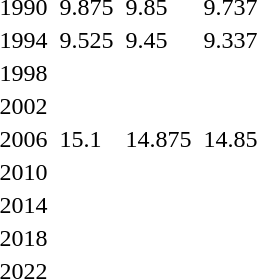<table>
<tr>
<td>1990</td>
<td></td>
<td>9.875</td>
<td></td>
<td>9.85</td>
<td></td>
<td>9.737</td>
</tr>
<tr>
<td>1994</td>
<td></td>
<td>9.525</td>
<td></td>
<td>9.45</td>
<td></td>
<td>9.337</td>
</tr>
<tr>
<td>1998</td>
<td></td>
<td></td>
<td></td>
<td></td>
<td></td>
<td></td>
</tr>
<tr>
<td>2002</td>
<td></td>
<td></td>
<td></td>
<td></td>
<td></td>
<td></td>
</tr>
<tr>
<td>2006</td>
<td></td>
<td>15.1</td>
<td></td>
<td>14.875</td>
<td></td>
<td>14.85</td>
</tr>
<tr>
<td>2010<br></td>
<td></td>
<td></td>
<td></td>
<td></td>
<td></td>
<td></td>
</tr>
<tr>
<td>2014<br></td>
<td></td>
<td></td>
<td></td>
<td></td>
<td></td>
<td></td>
</tr>
<tr>
<td>2018<br></td>
<td></td>
<td></td>
<td></td>
<td></td>
<td></td>
<td></td>
</tr>
<tr>
<td>2022<br></td>
<td></td>
<td></td>
<td></td>
<td></td>
<td></td>
<td></td>
</tr>
</table>
